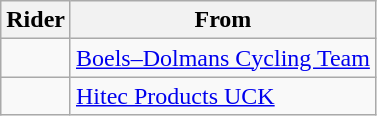<table class="wikitable sortable">
<tr>
<th>Rider</th>
<th>From</th>
</tr>
<tr>
<td></td>
<td><a href='#'>Boels–Dolmans Cycling Team</a></td>
</tr>
<tr>
<td></td>
<td><a href='#'>Hitec Products UCK</a></td>
</tr>
</table>
